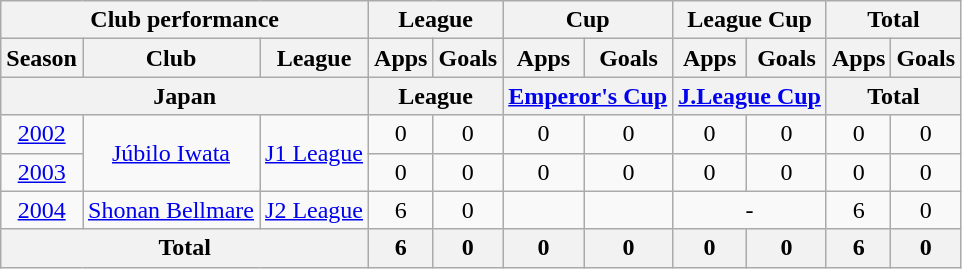<table class="wikitable" style="text-align:center;">
<tr>
<th colspan=3>Club performance</th>
<th colspan=2>League</th>
<th colspan=2>Cup</th>
<th colspan=2>League Cup</th>
<th colspan=2>Total</th>
</tr>
<tr>
<th>Season</th>
<th>Club</th>
<th>League</th>
<th>Apps</th>
<th>Goals</th>
<th>Apps</th>
<th>Goals</th>
<th>Apps</th>
<th>Goals</th>
<th>Apps</th>
<th>Goals</th>
</tr>
<tr>
<th colspan=3>Japan</th>
<th colspan=2>League</th>
<th colspan=2><a href='#'>Emperor's Cup</a></th>
<th colspan=2><a href='#'>J.League Cup</a></th>
<th colspan=2>Total</th>
</tr>
<tr>
<td><a href='#'>2002</a></td>
<td rowspan="2"><a href='#'>Júbilo Iwata</a></td>
<td rowspan="2"><a href='#'>J1 League</a></td>
<td>0</td>
<td>0</td>
<td>0</td>
<td>0</td>
<td>0</td>
<td>0</td>
<td>0</td>
<td>0</td>
</tr>
<tr>
<td><a href='#'>2003</a></td>
<td>0</td>
<td>0</td>
<td>0</td>
<td>0</td>
<td>0</td>
<td>0</td>
<td>0</td>
<td>0</td>
</tr>
<tr>
<td><a href='#'>2004</a></td>
<td><a href='#'>Shonan Bellmare</a></td>
<td><a href='#'>J2 League</a></td>
<td>6</td>
<td>0</td>
<td></td>
<td></td>
<td colspan="2">-</td>
<td>6</td>
<td>0</td>
</tr>
<tr>
<th colspan=3>Total</th>
<th>6</th>
<th>0</th>
<th>0</th>
<th>0</th>
<th>0</th>
<th>0</th>
<th>6</th>
<th>0</th>
</tr>
</table>
